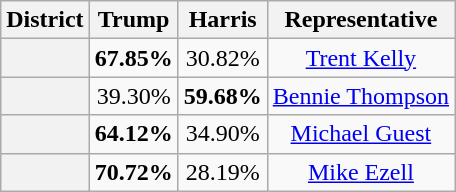<table class=wikitable>
<tr>
<th>District</th>
<th>Trump</th>
<th>Harris</th>
<th>Representative</th>
</tr>
<tr align=center>
<th></th>
<td><strong>67.85%</strong></td>
<td>30.82%</td>
<td><a href='#'>Trent Kelly</a></td>
</tr>
<tr align=center>
<th></th>
<td>39.30%</td>
<td><strong>59.68%</strong></td>
<td><a href='#'>Bennie Thompson</a></td>
</tr>
<tr align=center>
<th></th>
<td><strong>64.12%</strong></td>
<td>34.90%</td>
<td><a href='#'>Michael Guest</a></td>
</tr>
<tr align=center>
<th></th>
<td><strong>70.72%</strong></td>
<td>28.19%</td>
<td><a href='#'>Mike Ezell</a></td>
</tr>
</table>
